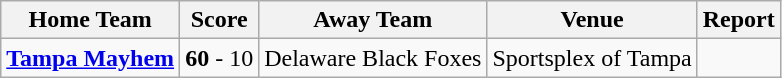<table class="wikitable">
<tr>
<th>Home Team</th>
<th>Score</th>
<th>Away Team</th>
<th>Venue</th>
<th>Report</th>
</tr>
<tr>
<td><strong> <a href='#'>Tampa Mayhem</a></strong></td>
<td><strong>60</strong> - 10</td>
<td> Delaware Black Foxes</td>
<td>Sportsplex of Tampa</td>
<td></td>
</tr>
</table>
